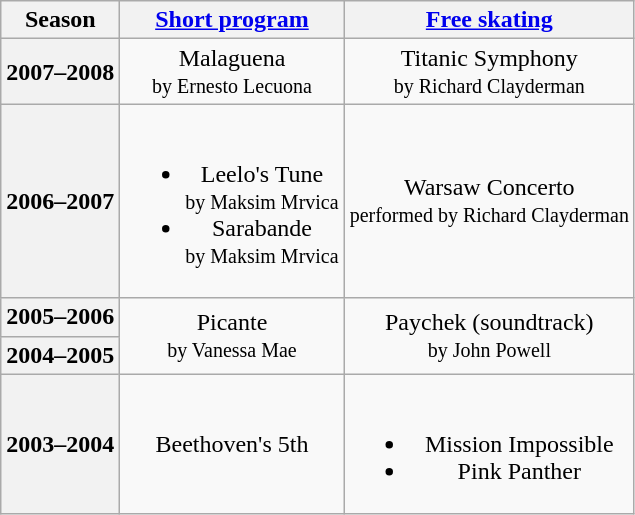<table class="wikitable" style="text-align:center">
<tr>
<th>Season</th>
<th><a href='#'>Short program</a></th>
<th><a href='#'>Free skating</a></th>
</tr>
<tr>
<th>2007–2008</th>
<td>Malaguena <br><small> by Ernesto Lecuona </small></td>
<td>Titanic Symphony <br><small> by Richard Clayderman </small></td>
</tr>
<tr>
<th>2006–2007</th>
<td><br><ul><li>Leelo's Tune <br><small> by Maksim Mrvica </small></li><li>Sarabande <br><small> by Maksim Mrvica </small></li></ul></td>
<td>Warsaw Concerto <br><small> performed by Richard Clayderman </small></td>
</tr>
<tr>
<th>2005–2006</th>
<td rowspan=2>Picante <br><small> by Vanessa Mae </small></td>
<td rowspan=2>Paychek (soundtrack) <br><small> by John Powell </small></td>
</tr>
<tr>
<th>2004–2005</th>
</tr>
<tr>
<th>2003–2004</th>
<td>Beethoven's 5th</td>
<td><br><ul><li>Mission Impossible</li><li>Pink Panther</li></ul></td>
</tr>
</table>
